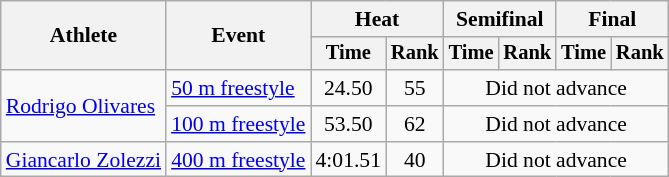<table class=wikitable style="font-size:90%">
<tr>
<th rowspan="2">Athlete</th>
<th rowspan="2">Event</th>
<th colspan="2">Heat</th>
<th colspan="2">Semifinal</th>
<th colspan="2">Final</th>
</tr>
<tr style="font-size:95%">
<th>Time</th>
<th>Rank</th>
<th>Time</th>
<th>Rank</th>
<th>Time</th>
<th>Rank</th>
</tr>
<tr align=center>
<td align=left rowspan=2><a href='#'>Rodrigo Olivares</a></td>
<td align=left><a href='#'>50 m freestyle</a></td>
<td>24.50</td>
<td>55</td>
<td colspan=4>Did not advance</td>
</tr>
<tr align=center>
<td align=left><a href='#'>100 m freestyle</a></td>
<td>53.50</td>
<td>62</td>
<td colspan=4>Did not advance</td>
</tr>
<tr align=center>
<td align=left><a href='#'>Giancarlo Zolezzi</a></td>
<td align=left><a href='#'>400 m freestyle</a></td>
<td>4:01.51</td>
<td>40</td>
<td colspan=4>Did not advance</td>
</tr>
</table>
